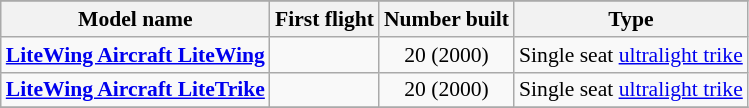<table class="wikitable" align=center style="font-size:90%;">
<tr>
</tr>
<tr style="background:#efefef;">
<th>Model name</th>
<th>First flight</th>
<th>Number built</th>
<th>Type</th>
</tr>
<tr>
<td align=left><strong><a href='#'>LiteWing Aircraft LiteWing</a></strong></td>
<td align=center></td>
<td align=center>20 (2000)</td>
<td align=left>Single seat <a href='#'>ultralight trike</a></td>
</tr>
<tr>
<td align=left><strong><a href='#'>LiteWing Aircraft LiteTrike</a></strong></td>
<td align=center></td>
<td align=center>20 (2000)</td>
<td align=left>Single seat <a href='#'>ultralight trike</a></td>
</tr>
<tr>
</tr>
</table>
